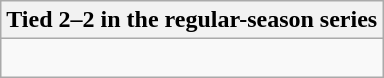<table class="wikitable collapsible collapsed">
<tr>
<th>Tied 2–2 in the regular-season series</th>
</tr>
<tr>
<td><br>


</td>
</tr>
</table>
